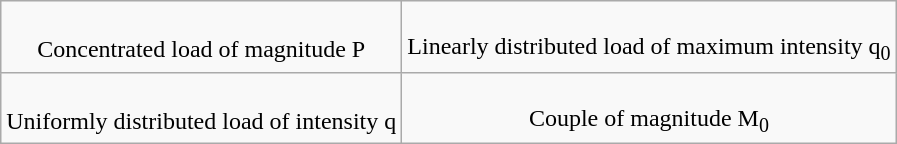<table class="wikitable" style="background-color:rose;text-align:center;">
<tr>
<td><br>Concentrated load of magnitude P</td>
<td><br>Linearly distributed load of maximum intensity q<sub>0</sub></td>
</tr>
<tr>
<td><br>Uniformly distributed load of intensity q</td>
<td><br>Couple of magnitude M<sub>0</sub></td>
</tr>
</table>
